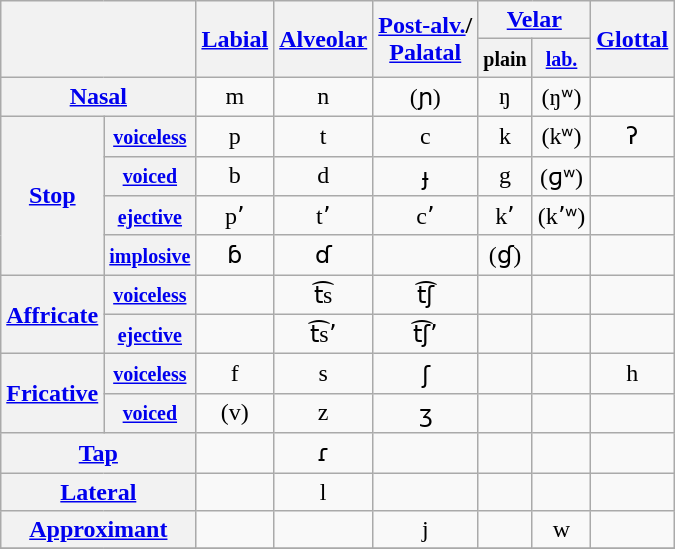<table class="wikitable" style="text-align:center">
<tr>
<th colspan="2" rowspan="2"></th>
<th rowspan="2"><a href='#'>Labial</a></th>
<th rowspan="2"><a href='#'>Alveolar</a></th>
<th rowspan="2"><a href='#'>Post-alv.</a>/<br><a href='#'>Palatal</a></th>
<th colspan="2"><a href='#'>Velar</a></th>
<th rowspan="2"><a href='#'>Glottal</a></th>
</tr>
<tr>
<th><small>plain</small></th>
<th><small><a href='#'>lab.</a></small></th>
</tr>
<tr>
<th colspan="2"><a href='#'>Nasal</a></th>
<td>m</td>
<td>n</td>
<td>(ɲ)</td>
<td>ŋ</td>
<td>(ŋʷ)</td>
<td></td>
</tr>
<tr>
<th rowspan="4"><a href='#'>Stop</a></th>
<th><small><a href='#'>voiceless</a></small></th>
<td>p</td>
<td>t</td>
<td>c</td>
<td>k</td>
<td>(kʷ)</td>
<td>ʔ</td>
</tr>
<tr>
<th><small><a href='#'>voiced</a></small></th>
<td>b</td>
<td>d</td>
<td>ɟ</td>
<td>g</td>
<td>(ɡʷ)</td>
<td></td>
</tr>
<tr>
<th><small><a href='#'>ejective</a></small></th>
<td>pʼ</td>
<td>tʼ</td>
<td>cʼ</td>
<td>kʼ</td>
<td>(kʼʷ)</td>
<td></td>
</tr>
<tr>
<th><small><a href='#'>implosive</a></small></th>
<td>ɓ</td>
<td>ɗ</td>
<td></td>
<td>(ɠ)</td>
<td></td>
<td></td>
</tr>
<tr>
<th rowspan="2"><a href='#'>Affricate</a></th>
<th><small><a href='#'>voiceless</a></small></th>
<td></td>
<td>t͡s</td>
<td>t͡ʃ</td>
<td></td>
<td></td>
<td></td>
</tr>
<tr>
<th><small><a href='#'>ejective</a></small></th>
<td></td>
<td>t͡sʼ</td>
<td>t͡ʃʼ</td>
<td></td>
<td></td>
<td></td>
</tr>
<tr>
<th rowspan="2"><a href='#'>Fricative</a></th>
<th><small><a href='#'>voiceless</a></small></th>
<td>f</td>
<td>s</td>
<td>ʃ</td>
<td></td>
<td></td>
<td>h</td>
</tr>
<tr>
<th><small><a href='#'>voiced</a></small></th>
<td>(v)</td>
<td>z</td>
<td>ʒ</td>
<td></td>
<td></td>
<td></td>
</tr>
<tr>
<th colspan="2"><a href='#'>Tap</a></th>
<td></td>
<td>ɾ</td>
<td></td>
<td></td>
<td></td>
<td></td>
</tr>
<tr>
<th colspan="2"><a href='#'>Lateral</a></th>
<td></td>
<td>l</td>
<td></td>
<td></td>
<td></td>
<td></td>
</tr>
<tr>
<th colspan="2"><a href='#'>Approximant</a></th>
<td></td>
<td></td>
<td>j</td>
<td></td>
<td>w</td>
<td></td>
</tr>
<tr>
</tr>
</table>
